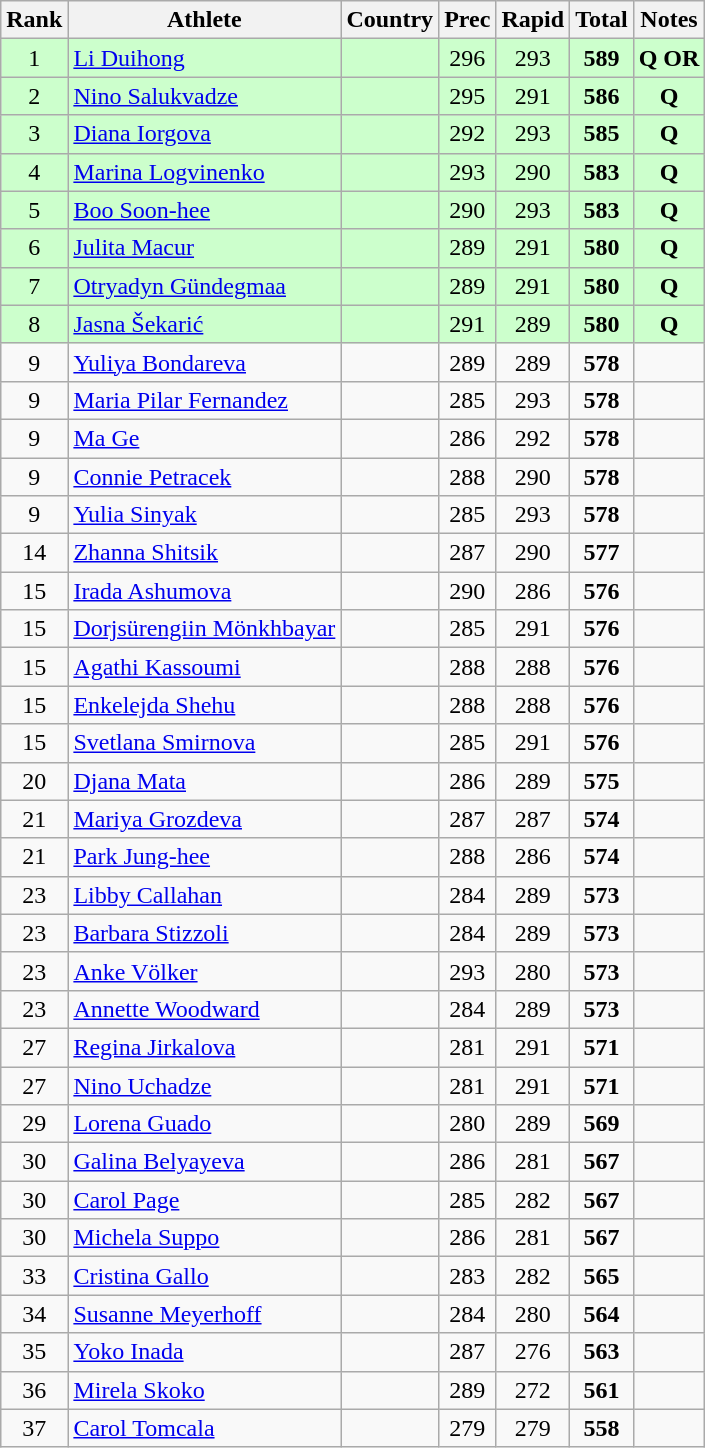<table class="wikitable sortable" style="text-align: center">
<tr>
<th>Rank</th>
<th>Athlete</th>
<th>Country</th>
<th>Prec</th>
<th>Rapid</th>
<th>Total</th>
<th>Notes</th>
</tr>
<tr bgcolor=#ccffcc>
<td>1</td>
<td align=left><a href='#'>Li Duihong</a></td>
<td align=left></td>
<td>296</td>
<td>293</td>
<td><strong>589</strong></td>
<td><strong>Q OR</strong></td>
</tr>
<tr bgcolor=#ccffcc>
<td>2</td>
<td align=left><a href='#'>Nino Salukvadze</a></td>
<td align=left></td>
<td>295</td>
<td>291</td>
<td><strong>586</strong></td>
<td><strong>Q</strong></td>
</tr>
<tr bgcolor=#ccffcc>
<td>3</td>
<td align=left><a href='#'>Diana Iorgova</a></td>
<td align=left></td>
<td>292</td>
<td>293</td>
<td><strong>585</strong></td>
<td><strong>Q</strong></td>
</tr>
<tr bgcolor=#ccffcc>
<td>4</td>
<td align=left><a href='#'>Marina Logvinenko</a></td>
<td align=left></td>
<td>293</td>
<td>290</td>
<td><strong>583</strong></td>
<td><strong>Q</strong></td>
</tr>
<tr bgcolor=#ccffcc>
<td>5</td>
<td align=left><a href='#'>Boo Soon-hee</a></td>
<td align=left></td>
<td>290</td>
<td>293</td>
<td><strong>583</strong></td>
<td><strong>Q</strong></td>
</tr>
<tr bgcolor=#ccffcc>
<td>6</td>
<td align=left><a href='#'>Julita Macur</a></td>
<td align=left></td>
<td>289</td>
<td>291</td>
<td><strong>580</strong></td>
<td><strong>Q</strong></td>
</tr>
<tr bgcolor=#ccffcc>
<td>7</td>
<td align=left><a href='#'>Otryadyn Gündegmaa</a></td>
<td align=left></td>
<td>289</td>
<td>291</td>
<td><strong>580</strong></td>
<td><strong>Q</strong></td>
</tr>
<tr bgcolor=#ccffcc>
<td>8</td>
<td align=left><a href='#'>Jasna Šekarić</a></td>
<td align=left></td>
<td>291</td>
<td>289</td>
<td><strong>580</strong></td>
<td><strong>Q</strong></td>
</tr>
<tr>
<td>9</td>
<td align=left><a href='#'>Yuliya Bondareva</a></td>
<td align=left></td>
<td>289</td>
<td>289</td>
<td><strong>578</strong></td>
<td></td>
</tr>
<tr>
<td>9</td>
<td align=left><a href='#'>Maria Pilar Fernandez</a></td>
<td align=left></td>
<td>285</td>
<td>293</td>
<td><strong>578</strong></td>
<td></td>
</tr>
<tr>
<td>9</td>
<td align=left><a href='#'>Ma Ge</a></td>
<td align=left></td>
<td>286</td>
<td>292</td>
<td><strong>578</strong></td>
<td></td>
</tr>
<tr>
<td>9</td>
<td align=left><a href='#'>Connie Petracek</a></td>
<td align=left></td>
<td>288</td>
<td>290</td>
<td><strong>578</strong></td>
<td></td>
</tr>
<tr>
<td>9</td>
<td align=left><a href='#'>Yulia Sinyak</a></td>
<td align=left></td>
<td>285</td>
<td>293</td>
<td><strong>578</strong></td>
<td></td>
</tr>
<tr>
<td>14</td>
<td align=left><a href='#'>Zhanna Shitsik</a></td>
<td align=left></td>
<td>287</td>
<td>290</td>
<td><strong>577</strong></td>
<td></td>
</tr>
<tr>
<td>15</td>
<td align=left><a href='#'>Irada Ashumova</a></td>
<td align=left></td>
<td>290</td>
<td>286</td>
<td><strong>576</strong></td>
<td></td>
</tr>
<tr>
<td>15</td>
<td align=left><a href='#'>Dorjsürengiin Mönkhbayar</a></td>
<td align=left></td>
<td>285</td>
<td>291</td>
<td><strong>576</strong></td>
<td></td>
</tr>
<tr>
<td>15</td>
<td align=left><a href='#'>Agathi Kassoumi</a></td>
<td align=left></td>
<td>288</td>
<td>288</td>
<td><strong>576</strong></td>
<td></td>
</tr>
<tr>
<td>15</td>
<td align=left><a href='#'>Enkelejda Shehu</a></td>
<td align=left></td>
<td>288</td>
<td>288</td>
<td><strong>576</strong></td>
<td></td>
</tr>
<tr>
<td>15</td>
<td align=left><a href='#'>Svetlana Smirnova</a></td>
<td align=left></td>
<td>285</td>
<td>291</td>
<td><strong>576</strong></td>
<td></td>
</tr>
<tr>
<td>20</td>
<td align=left><a href='#'>Djana Mata</a></td>
<td align=left></td>
<td>286</td>
<td>289</td>
<td><strong>575</strong></td>
<td></td>
</tr>
<tr>
<td>21</td>
<td align=left><a href='#'>Mariya Grozdeva</a></td>
<td align=left></td>
<td>287</td>
<td>287</td>
<td><strong>574</strong></td>
<td></td>
</tr>
<tr>
<td>21</td>
<td align=left><a href='#'>Park Jung-hee</a></td>
<td align=left></td>
<td>288</td>
<td>286</td>
<td><strong>574</strong></td>
<td></td>
</tr>
<tr>
<td>23</td>
<td align=left><a href='#'>Libby Callahan</a></td>
<td align=left></td>
<td>284</td>
<td>289</td>
<td><strong>573</strong></td>
<td></td>
</tr>
<tr>
<td>23</td>
<td align=left><a href='#'>Barbara Stizzoli</a></td>
<td align=left></td>
<td>284</td>
<td>289</td>
<td><strong>573</strong></td>
<td></td>
</tr>
<tr>
<td>23</td>
<td align=left><a href='#'>Anke Völker</a></td>
<td align=left></td>
<td>293</td>
<td>280</td>
<td><strong>573</strong></td>
<td></td>
</tr>
<tr>
<td>23</td>
<td align=left><a href='#'>Annette Woodward</a></td>
<td align=left></td>
<td>284</td>
<td>289</td>
<td><strong>573</strong></td>
<td></td>
</tr>
<tr>
<td>27</td>
<td align=left><a href='#'>Regina Jirkalova</a></td>
<td align=left></td>
<td>281</td>
<td>291</td>
<td><strong>571</strong></td>
<td></td>
</tr>
<tr>
<td>27</td>
<td align=left><a href='#'>Nino Uchadze</a></td>
<td align=left></td>
<td>281</td>
<td>291</td>
<td><strong>571</strong></td>
<td></td>
</tr>
<tr>
<td>29</td>
<td align=left><a href='#'>Lorena Guado</a></td>
<td align=left></td>
<td>280</td>
<td>289</td>
<td><strong>569</strong></td>
<td></td>
</tr>
<tr>
<td>30</td>
<td align=left><a href='#'>Galina Belyayeva</a></td>
<td align=left></td>
<td>286</td>
<td>281</td>
<td><strong>567</strong></td>
<td></td>
</tr>
<tr>
<td>30</td>
<td align=left><a href='#'>Carol Page</a></td>
<td align=left></td>
<td>285</td>
<td>282</td>
<td><strong>567</strong></td>
<td></td>
</tr>
<tr>
<td>30</td>
<td align=left><a href='#'>Michela Suppo</a></td>
<td align=left></td>
<td>286</td>
<td>281</td>
<td><strong>567</strong></td>
<td></td>
</tr>
<tr>
<td>33</td>
<td align=left><a href='#'>Cristina Gallo</a></td>
<td align=left></td>
<td>283</td>
<td>282</td>
<td><strong>565</strong></td>
<td></td>
</tr>
<tr>
<td>34</td>
<td align=left><a href='#'>Susanne Meyerhoff</a></td>
<td align=left></td>
<td>284</td>
<td>280</td>
<td><strong>564</strong></td>
<td></td>
</tr>
<tr>
<td>35</td>
<td align=left><a href='#'>Yoko Inada</a></td>
<td align=left></td>
<td>287</td>
<td>276</td>
<td><strong>563</strong></td>
<td></td>
</tr>
<tr>
<td>36</td>
<td align=left><a href='#'>Mirela Skoko</a></td>
<td align=left></td>
<td>289</td>
<td>272</td>
<td><strong>561</strong></td>
<td></td>
</tr>
<tr>
<td>37</td>
<td align=left><a href='#'>Carol Tomcala</a></td>
<td align=left></td>
<td>279</td>
<td>279</td>
<td><strong>558</strong></td>
<td></td>
</tr>
</table>
